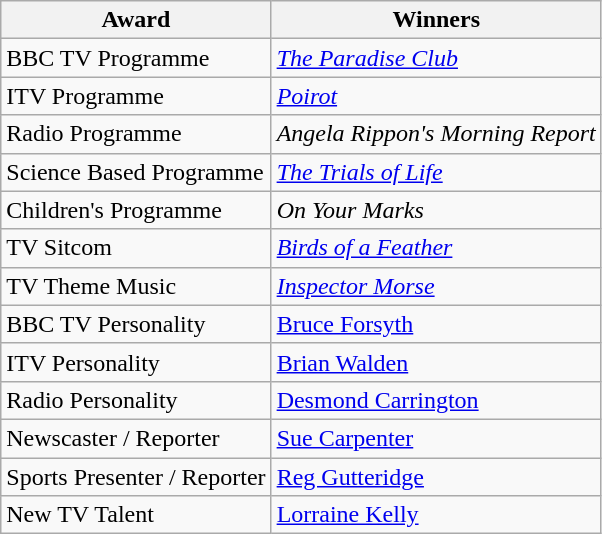<table class="wikitable">
<tr>
<th>Award</th>
<th>Winners</th>
</tr>
<tr>
<td>BBC TV Programme</td>
<td><em><a href='#'>The Paradise Club</a></em></td>
</tr>
<tr>
<td>ITV Programme</td>
<td><em><a href='#'>Poirot</a></em></td>
</tr>
<tr>
<td>Radio Programme</td>
<td><em>Angela Rippon's Morning Report</em></td>
</tr>
<tr>
<td>Science Based Programme</td>
<td><em><a href='#'>The Trials of Life</a></em></td>
</tr>
<tr>
<td>Children's Programme</td>
<td><em>On Your Marks</em></td>
</tr>
<tr>
<td>TV Sitcom</td>
<td><em><a href='#'>Birds of a Feather</a></em></td>
</tr>
<tr>
<td>TV Theme Music</td>
<td><em><a href='#'>Inspector Morse</a></em></td>
</tr>
<tr>
<td>BBC TV Personality</td>
<td><a href='#'>Bruce Forsyth</a></td>
</tr>
<tr>
<td>ITV Personality</td>
<td><a href='#'>Brian Walden</a></td>
</tr>
<tr>
<td>Radio Personality</td>
<td><a href='#'>Desmond Carrington</a></td>
</tr>
<tr>
<td>Newscaster / Reporter</td>
<td><a href='#'>Sue Carpenter</a></td>
</tr>
<tr>
<td>Sports Presenter / Reporter</td>
<td><a href='#'>Reg Gutteridge</a></td>
</tr>
<tr>
<td>New TV Talent</td>
<td><a href='#'>Lorraine Kelly</a></td>
</tr>
</table>
